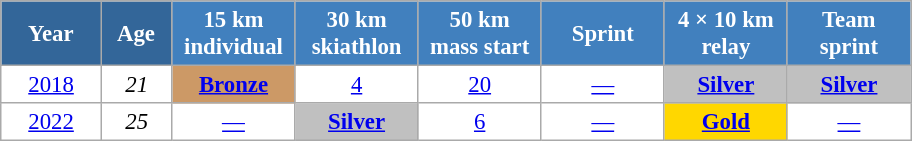<table class="wikitable" style="font-size:95%; text-align:center; border:grey solid 1px; border-collapse:collapse; background:#ffffff;">
<tr>
<th style="background-color:#369; color:white; width:60px;"> Year </th>
<th style="background-color:#369; color:white; width:40px;"> Age </th>
<th style="background-color:#4180be; color:white; width:75px;"> 15 km <br> individual </th>
<th style="background-color:#4180be; color:white; width:75px;"> 30 km <br> skiathlon </th>
<th style="background-color:#4180be; color:white; width:75px;"> 50 km <br> mass start </th>
<th style="background-color:#4180be; color:white; width:75px;"> Sprint </th>
<th style="background-color:#4180be; color:white; width:75px;"> 4 × 10 km <br> relay </th>
<th style="background-color:#4180be; color:white; width:75px;"> Team <br> sprint </th>
</tr>
<tr>
<td><a href='#'>2018</a></td>
<td><em>21</em></td>
<td bgcolor=cc9966><a href='#'><strong>Bronze</strong></a></td>
<td><a href='#'>4</a></td>
<td><a href='#'>20</a></td>
<td><a href='#'>—</a></td>
<td bgcolor=silver><a href='#'><strong>Silver</strong></a></td>
<td bgcolor=silver><a href='#'><strong>Silver</strong></a></td>
</tr>
<tr>
<td><a href='#'>2022</a></td>
<td><em>25</em></td>
<td><a href='#'>—</a></td>
<td style="background:silver;"><a href='#'><strong>Silver</strong></a></td>
<td><a href='#'>6</a></td>
<td><a href='#'>—</a></td>
<td style="background:gold;"><a href='#'><strong>Gold</strong></a></td>
<td><a href='#'>—</a></td>
</tr>
</table>
